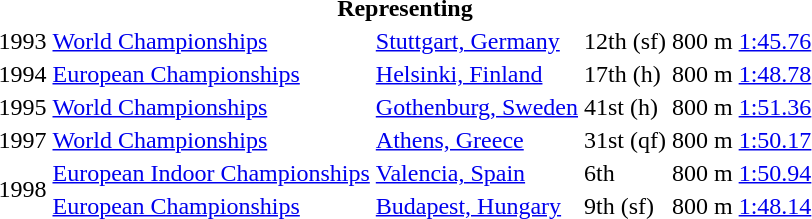<table>
<tr>
<th colspan="6">Representing </th>
</tr>
<tr>
<td>1993</td>
<td><a href='#'>World Championships</a></td>
<td><a href='#'>Stuttgart, Germany</a></td>
<td>12th (sf)</td>
<td>800 m</td>
<td><a href='#'>1:45.76</a></td>
</tr>
<tr>
<td>1994</td>
<td><a href='#'>European Championships</a></td>
<td><a href='#'>Helsinki, Finland</a></td>
<td>17th (h)</td>
<td>800 m</td>
<td><a href='#'>1:48.78</a></td>
</tr>
<tr>
<td>1995</td>
<td><a href='#'>World Championships</a></td>
<td><a href='#'>Gothenburg, Sweden</a></td>
<td>41st (h)</td>
<td>800 m</td>
<td><a href='#'>1:51.36</a></td>
</tr>
<tr>
<td>1997</td>
<td><a href='#'>World Championships</a></td>
<td><a href='#'>Athens, Greece</a></td>
<td>31st (qf)</td>
<td>800 m</td>
<td><a href='#'>1:50.17</a></td>
</tr>
<tr>
<td rowspan=2>1998</td>
<td><a href='#'>European Indoor Championships</a></td>
<td><a href='#'>Valencia, Spain</a></td>
<td>6th</td>
<td>800 m</td>
<td><a href='#'>1:50.94</a></td>
</tr>
<tr>
<td><a href='#'>European Championships</a></td>
<td><a href='#'>Budapest, Hungary</a></td>
<td>9th (sf)</td>
<td>800 m</td>
<td><a href='#'>1:48.14</a></td>
</tr>
</table>
